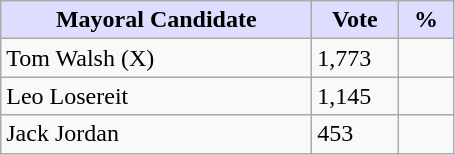<table class="wikitable">
<tr>
<th style="background:#ddf; width:200px;">Mayoral Candidate </th>
<th style="background:#ddf; width:50px;">Vote</th>
<th style="background:#ddf; width:30px;">%</th>
</tr>
<tr>
<td>Tom Walsh (X)</td>
<td>1,773</td>
<td></td>
</tr>
<tr>
<td>Leo Losereit</td>
<td>1,145</td>
<td></td>
</tr>
<tr>
<td>Jack Jordan</td>
<td>453</td>
<td></td>
</tr>
</table>
